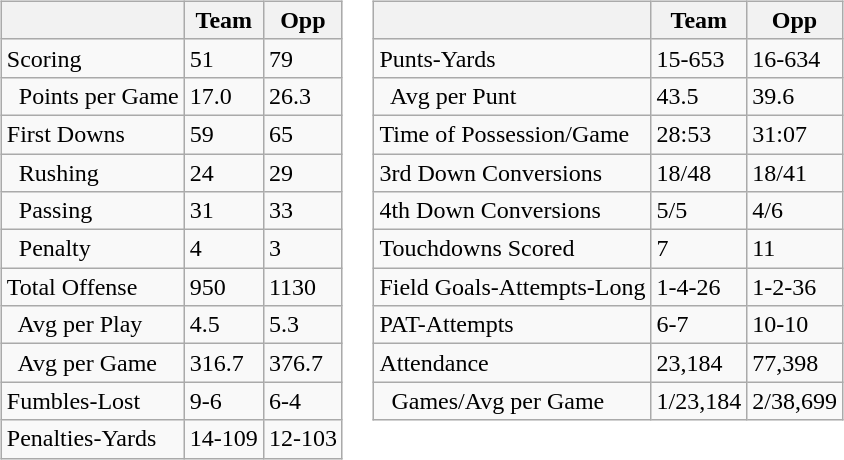<table>
<tr>
<td valign="top"><br><table class="wikitable" style="white-space:nowrap;">
<tr>
<th></th>
<th>Team</th>
<th>Opp</th>
</tr>
<tr>
<td>Scoring</td>
<td>51</td>
<td>79</td>
</tr>
<tr>
<td>  Points per Game</td>
<td>17.0</td>
<td>26.3</td>
</tr>
<tr>
<td>First Downs</td>
<td>59</td>
<td>65</td>
</tr>
<tr>
<td>  Rushing</td>
<td>24</td>
<td>29</td>
</tr>
<tr>
<td>  Passing</td>
<td>31</td>
<td>33</td>
</tr>
<tr>
<td>  Penalty</td>
<td>4</td>
<td>3</td>
</tr>
<tr>
<td>Total Offense</td>
<td>950</td>
<td>1130</td>
</tr>
<tr>
<td>  Avg per Play</td>
<td>4.5</td>
<td>5.3</td>
</tr>
<tr>
<td>  Avg per Game</td>
<td>316.7</td>
<td>376.7</td>
</tr>
<tr>
<td>Fumbles-Lost</td>
<td>9-6</td>
<td>6-4</td>
</tr>
<tr>
<td>Penalties-Yards</td>
<td>14-109</td>
<td>12-103</td>
</tr>
</table>
</td>
<td valign="top"><br><table class="wikitable" style="white-space:nowrap;">
<tr>
<th></th>
<th>Team</th>
<th>Opp</th>
</tr>
<tr>
<td>Punts-Yards</td>
<td>15-653</td>
<td>16-634</td>
</tr>
<tr>
<td>  Avg per Punt</td>
<td>43.5</td>
<td>39.6</td>
</tr>
<tr>
<td>Time of Possession/Game</td>
<td>28:53</td>
<td>31:07</td>
</tr>
<tr>
<td>3rd Down Conversions</td>
<td>18/48</td>
<td>18/41</td>
</tr>
<tr>
<td>4th Down Conversions</td>
<td>5/5</td>
<td>4/6</td>
</tr>
<tr>
<td>Touchdowns Scored</td>
<td>7</td>
<td>11</td>
</tr>
<tr>
<td>Field Goals-Attempts-Long</td>
<td>1-4-26</td>
<td>1-2-36</td>
</tr>
<tr>
<td>PAT-Attempts</td>
<td>6-7</td>
<td>10-10</td>
</tr>
<tr>
<td>Attendance</td>
<td>23,184</td>
<td>77,398</td>
</tr>
<tr>
<td>  Games/Avg per Game</td>
<td>1/23,184</td>
<td>2/38,699</td>
</tr>
</table>
</td>
</tr>
</table>
